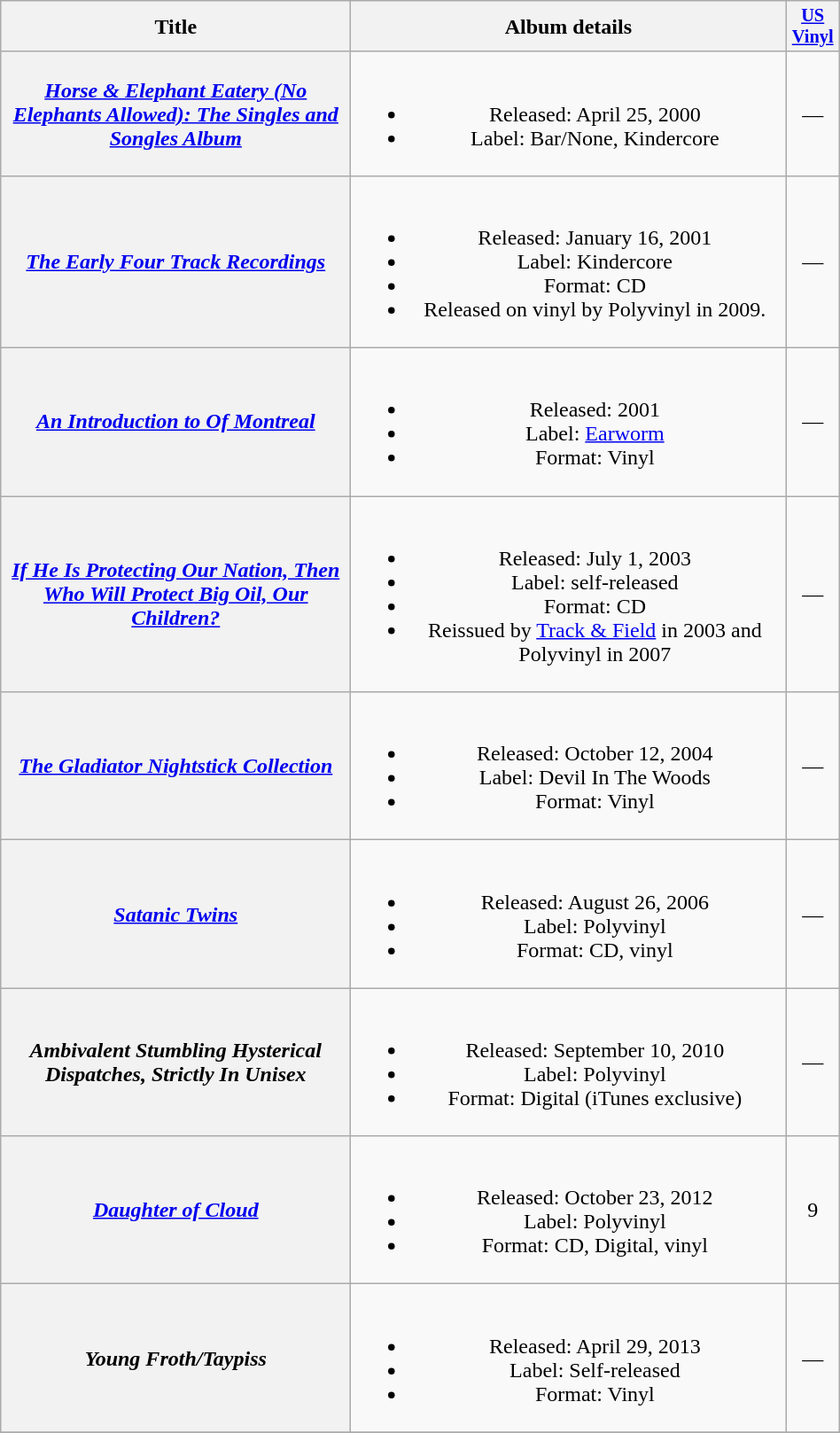<table class="wikitable plainrowheaders" style="text-align:center;">
<tr>
<th scope="col" style="width:16em;">Title</th>
<th scope="col" style="width:20em;">Album details</th>
<th scope="col" style="width:2.5em;font-size:85%;"><a href='#'>US<br>Vinyl</a><br></th>
</tr>
<tr>
<th scope="row"><em><a href='#'>Horse & Elephant Eatery (No Elephants Allowed): The Singles and Songles Album</a></em></th>
<td><br><ul><li>Released: April 25, 2000</li><li>Label: Bar/None, Kindercore</li></ul></td>
<td>—</td>
</tr>
<tr>
<th scope="row"><em><a href='#'>The Early Four Track Recordings</a></em></th>
<td><br><ul><li>Released: January 16, 2001</li><li>Label: Kindercore</li><li>Format: CD</li><li>Released on vinyl by Polyvinyl in 2009.</li></ul></td>
<td>—</td>
</tr>
<tr>
<th scope="row"><em><a href='#'>An Introduction to Of Montreal</a></em></th>
<td><br><ul><li>Released: 2001</li><li>Label: <a href='#'>Earworm</a></li><li>Format: Vinyl</li></ul></td>
<td>—</td>
</tr>
<tr>
<th scope="row"><em><a href='#'>If He Is Protecting Our Nation, Then Who Will Protect Big Oil, Our Children?</a></em></th>
<td><br><ul><li>Released: July 1, 2003</li><li>Label: self-released</li><li>Format: CD</li><li>Reissued by <a href='#'>Track & Field</a> in 2003 and Polyvinyl in 2007</li></ul></td>
<td>—</td>
</tr>
<tr>
<th scope="row"><em><a href='#'>The Gladiator Nightstick Collection</a></em></th>
<td><br><ul><li>Released: October 12, 2004</li><li>Label: Devil In The Woods</li><li>Format: Vinyl</li></ul></td>
<td>—</td>
</tr>
<tr>
<th scope="row"><em><a href='#'>Satanic Twins</a></em></th>
<td><br><ul><li>Released: August 26, 2006</li><li>Label: Polyvinyl</li><li>Format: CD, vinyl</li></ul></td>
<td>—</td>
</tr>
<tr>
<th scope="row"><em>Ambivalent Stumbling Hysterical Dispatches, Strictly In Unisex</em></th>
<td><br><ul><li>Released: September 10, 2010</li><li>Label: Polyvinyl</li><li>Format: Digital (iTunes exclusive)</li></ul></td>
<td>—</td>
</tr>
<tr>
<th scope="row"><em><a href='#'>Daughter of Cloud</a></em></th>
<td><br><ul><li>Released: October 23, 2012</li><li>Label: Polyvinyl</li><li>Format: CD, Digital, vinyl</li></ul></td>
<td>9</td>
</tr>
<tr>
<th scope="row"><em>Young Froth/Taypiss</em></th>
<td><br><ul><li>Released: April 29, 2013</li><li>Label: Self-released</li><li>Format: Vinyl</li></ul></td>
<td>—</td>
</tr>
<tr>
</tr>
</table>
